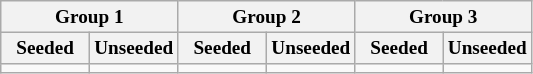<table class="wikitable" style="font-size:80%">
<tr>
<th colspan="2">Group 1</th>
<th colspan="2">Group 2</th>
<th colspan="2">Group 3</th>
</tr>
<tr>
<th width=16.7%>Seeded</th>
<th width=16.7%>Unseeded</th>
<th width=16.7%>Seeded</th>
<th width=16.7%>Unseeded</th>
<th width=16.6%>Seeded</th>
<th width=16.6%>Unseeded</th>
</tr>
<tr>
<td valign=top></td>
<td valign=top></td>
<td valign=top></td>
<td valign=top></td>
<td valign=top></td>
<td valign=top></td>
</tr>
</table>
